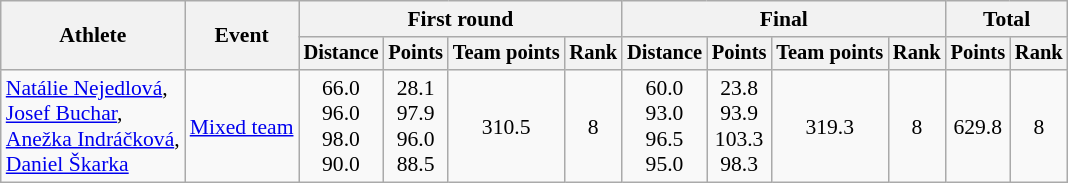<table class="wikitable" style="font-size:90%">
<tr>
<th rowspan=2>Athlete</th>
<th rowspan=2>Event</th>
<th colspan="4">First round</th>
<th colspan="4">Final</th>
<th colspan=2>Total</th>
</tr>
<tr style="font-size:95%">
<th>Distance</th>
<th>Points</th>
<th>Team points</th>
<th>Rank</th>
<th>Distance</th>
<th>Points</th>
<th>Team points</th>
<th>Rank</th>
<th>Points</th>
<th>Rank</th>
</tr>
<tr align=center>
<td align=left><a href='#'>Natálie Nejedlová</a>,<br><a href='#'>Josef Buchar</a>,<br><a href='#'>Anežka Indráčková</a>,<br><a href='#'>Daniel Škarka</a></td>
<td align=left><a href='#'>Mixed team</a></td>
<td>66.0<br>96.0<br>98.0<br>90.0</td>
<td>28.1<br>97.9<br>96.0<br>88.5</td>
<td>310.5</td>
<td>8</td>
<td>60.0<br>93.0<br>96.5<br>95.0</td>
<td>23.8<br>93.9<br>103.3<br>98.3</td>
<td>319.3</td>
<td>8</td>
<td>629.8</td>
<td>8</td>
</tr>
</table>
